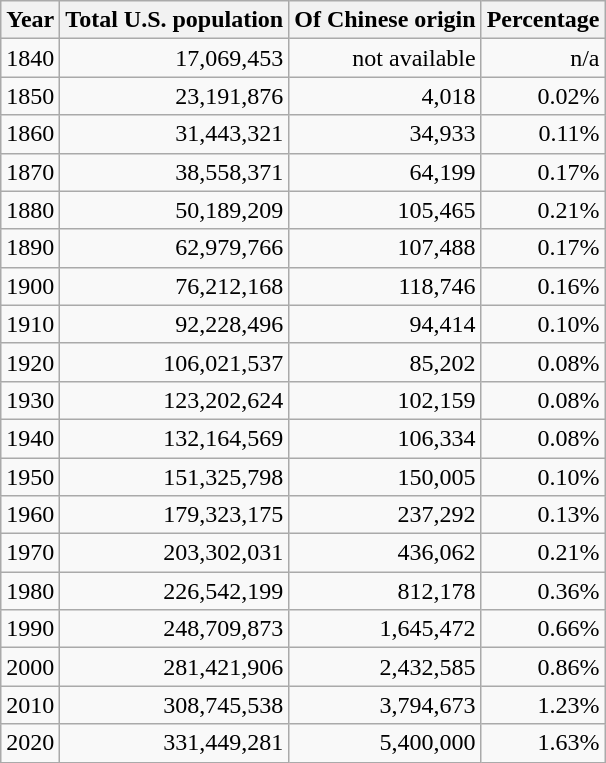<table class="wikitable" style="border: border-collapse: collapse;">
<tr>
<th>Year</th>
<th>Total U.S. population</th>
<th>Of Chinese origin</th>
<th>Percentage</th>
</tr>
<tr>
<td>1840</td>
<td style="text-align:right;">17,069,453</td>
<td style="text-align:right;">not available</td>
<td style="text-align:right;">n/a</td>
</tr>
<tr>
<td>1850</td>
<td style="text-align:right;">23,191,876</td>
<td style="text-align:right;">4,018</td>
<td style="text-align:right;">0.02%</td>
</tr>
<tr>
<td>1860</td>
<td style="text-align:right;">31,443,321</td>
<td style="text-align:right;">34,933</td>
<td style="text-align:right;">0.11%</td>
</tr>
<tr>
<td>1870</td>
<td style="text-align:right;">38,558,371</td>
<td style="text-align:right;">64,199</td>
<td style="text-align:right;">0.17%</td>
</tr>
<tr>
<td>1880</td>
<td style="text-align:right;">50,189,209</td>
<td style="text-align:right;">105,465</td>
<td style="text-align:right;">0.21%</td>
</tr>
<tr>
<td>1890</td>
<td style="text-align:right;">62,979,766</td>
<td style="text-align:right;">107,488</td>
<td style="text-align:right;">0.17%</td>
</tr>
<tr>
<td>1900</td>
<td style="text-align:right;">76,212,168</td>
<td style="text-align:right;">118,746</td>
<td style="text-align:right;">0.16%</td>
</tr>
<tr>
<td>1910</td>
<td style="text-align:right;">92,228,496</td>
<td style="text-align:right;">94,414</td>
<td style="text-align:right;">0.10%</td>
</tr>
<tr>
<td>1920</td>
<td style="text-align:right;">106,021,537</td>
<td style="text-align:right;">85,202</td>
<td style="text-align:right;">0.08%</td>
</tr>
<tr>
<td>1930</td>
<td style="text-align:right;">123,202,624</td>
<td style="text-align:right;">102,159</td>
<td style="text-align:right;">0.08%</td>
</tr>
<tr>
<td>1940</td>
<td style="text-align:right;">132,164,569</td>
<td style="text-align:right;">106,334</td>
<td style="text-align:right;">0.08%</td>
</tr>
<tr>
<td>1950</td>
<td style="text-align:right;">151,325,798</td>
<td style="text-align:right;">150,005</td>
<td style="text-align:right;">0.10%</td>
</tr>
<tr>
<td>1960</td>
<td style="text-align:right;">179,323,175</td>
<td style="text-align:right;">237,292</td>
<td style="text-align:right;">0.13%</td>
</tr>
<tr>
<td>1970</td>
<td style="text-align:right;">203,302,031</td>
<td style="text-align:right;">436,062</td>
<td style="text-align:right;">0.21%</td>
</tr>
<tr>
<td>1980</td>
<td style="text-align:right;">226,542,199</td>
<td style="text-align:right;">812,178</td>
<td style="text-align:right;">0.36%</td>
</tr>
<tr>
<td>1990</td>
<td style="text-align:right;">248,709,873</td>
<td style="text-align:right;">1,645,472</td>
<td style="text-align:right;">0.66%</td>
</tr>
<tr>
<td>2000</td>
<td style="text-align:right;">281,421,906</td>
<td style="text-align:right;">2,432,585</td>
<td style="text-align:right;">0.86%</td>
</tr>
<tr>
<td>2010</td>
<td style="text-align:right;">308,745,538</td>
<td style="text-align:right;">3,794,673</td>
<td style="text-align:right;">1.23%</td>
</tr>
<tr>
<td>2020</td>
<td style="text-align:right;">331,449,281</td>
<td style="text-align:right;">5,400,000</td>
<td style="text-align:right;">1.63%</td>
</tr>
</table>
